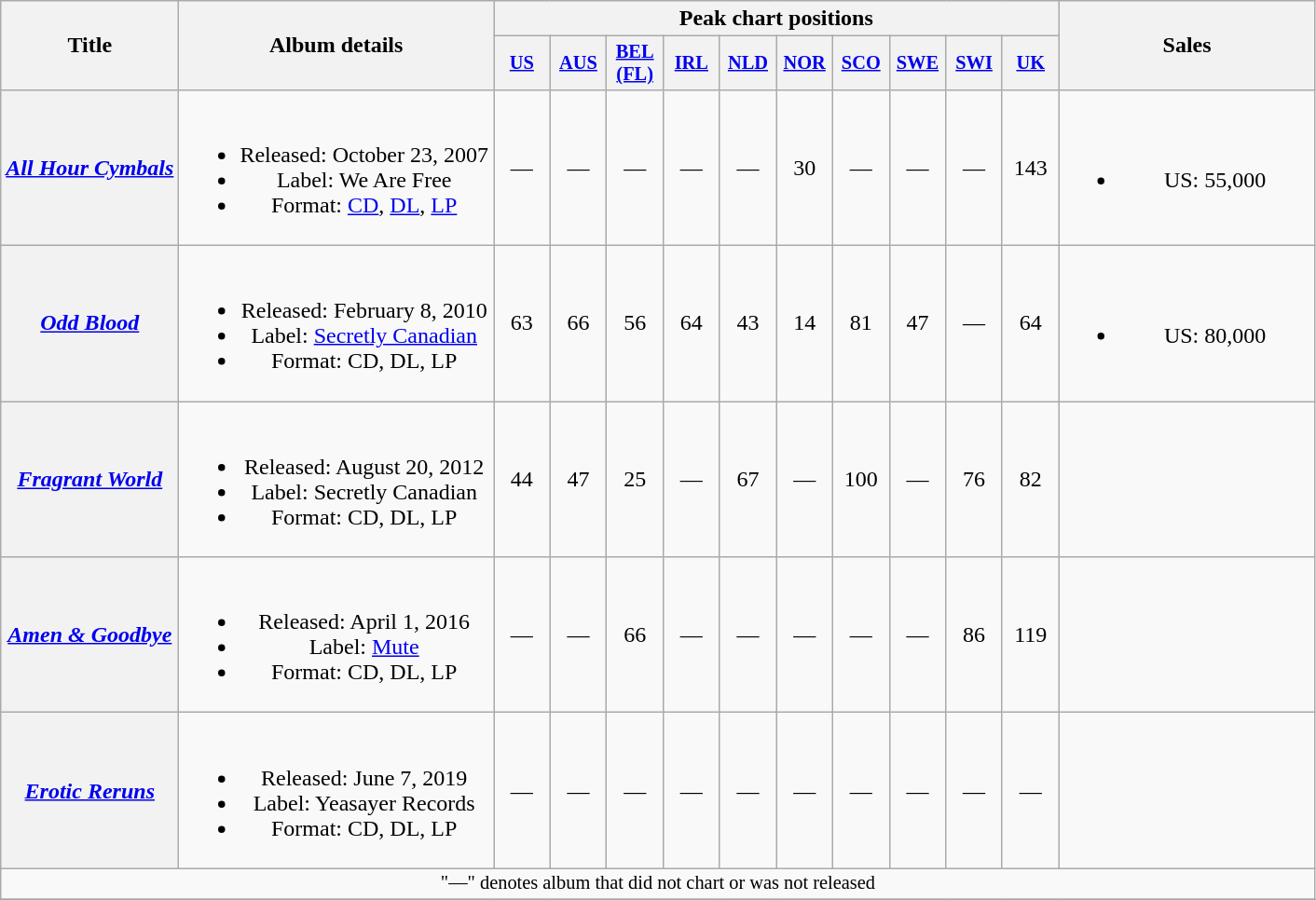<table class="wikitable plainrowheaders" style="text-align:center;">
<tr>
<th scope="col" rowspan="2">Title</th>
<th scope="col" rowspan="2">Album details</th>
<th scope="col" colspan="10">Peak chart positions</th>
<th scope="col" rowspan="2" style="width:11em;">Sales</th>
</tr>
<tr>
<th scope="col" style="width:2.5em;font-size:85%;"><a href='#'>US</a><br></th>
<th scope="col" style="width:2.5em;font-size:85%;"><a href='#'>AUS</a><br></th>
<th scope="col" style="width:2.5em;font-size:85%;"><a href='#'>BEL<br>(FL)</a><br></th>
<th scope="col" style="width:2.5em;font-size:85%;"><a href='#'>IRL</a><br></th>
<th scope="col" style="width:2.5em;font-size:85%;"><a href='#'>NLD</a><br></th>
<th scope="col" style="width:2.5em;font-size:85%;"><a href='#'>NOR</a><br></th>
<th scope="col" style="width:2.5em;font-size:85%;"><a href='#'>SCO</a><br></th>
<th scope="col" style="width:2.5em;font-size:85%;"><a href='#'>SWE</a><br></th>
<th scope="col" style="width:2.5em;font-size:85%;"><a href='#'>SWI</a><br></th>
<th scope="col" style="width:2.5em;font-size:85%;"><a href='#'>UK</a><br></th>
</tr>
<tr>
<th scope="row"><em><a href='#'>All Hour Cymbals</a></em></th>
<td><br><ul><li>Released: October 23, 2007</li><li>Label: We Are Free</li><li>Format: <a href='#'>CD</a>, <a href='#'>DL</a>, <a href='#'>LP</a></li></ul></td>
<td>—</td>
<td>—</td>
<td>—</td>
<td>—</td>
<td>—</td>
<td>30</td>
<td>—</td>
<td>—</td>
<td>—</td>
<td>143</td>
<td><br><ul><li>US: 55,000</li></ul></td>
</tr>
<tr>
<th scope="row"><em><a href='#'>Odd Blood</a></em></th>
<td><br><ul><li>Released: February 8, 2010</li><li>Label: <a href='#'>Secretly Canadian</a></li><li>Format: CD, DL, LP</li></ul></td>
<td>63</td>
<td>66</td>
<td>56</td>
<td>64</td>
<td>43</td>
<td>14</td>
<td>81</td>
<td>47</td>
<td>—</td>
<td>64</td>
<td><br><ul><li>US: 80,000</li></ul></td>
</tr>
<tr>
<th scope="row"><em><a href='#'>Fragrant World</a></em></th>
<td><br><ul><li>Released: August 20, 2012</li><li>Label: Secretly Canadian</li><li>Format: CD, DL, LP</li></ul></td>
<td>44</td>
<td>47</td>
<td>25</td>
<td>—</td>
<td>67</td>
<td>—</td>
<td>100</td>
<td>—</td>
<td>76</td>
<td>82</td>
<td></td>
</tr>
<tr>
<th scope="row"><em><a href='#'>Amen & Goodbye</a></em></th>
<td><br><ul><li>Released: April 1, 2016</li><li>Label: <a href='#'>Mute</a></li><li>Format: CD, DL, LP</li></ul></td>
<td>—</td>
<td>—</td>
<td>66</td>
<td>—</td>
<td>—</td>
<td>—</td>
<td>—</td>
<td>—</td>
<td>86</td>
<td>119</td>
<td></td>
</tr>
<tr>
<th scope="row"><em><a href='#'>Erotic Reruns</a></em></th>
<td><br><ul><li>Released: June 7, 2019</li><li>Label: Yeasayer Records</li><li>Format: CD, DL, LP</li></ul></td>
<td>—</td>
<td>—</td>
<td>—</td>
<td>—</td>
<td>—</td>
<td>—</td>
<td>—</td>
<td>—</td>
<td>—</td>
<td>—</td>
<td></td>
</tr>
<tr>
<td colspan="20" style="text-align:center; font-size:85%;">"—" denotes album that did not chart or was not released</td>
</tr>
<tr>
</tr>
</table>
